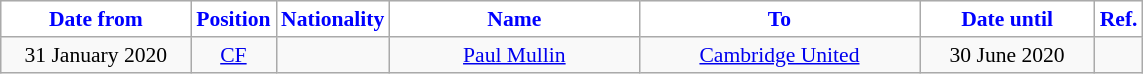<table class="wikitable"  style="text-align:center; font-size:90%; ">
<tr>
<th style="background:#FFFFFF; color:#0000FF; width:120px;">Date from</th>
<th style="background:#FFFFFF; color:#0000FF; width:50px;">Position</th>
<th style="background:#FFFFFF; color:#0000FF; width:50px;">Nationality</th>
<th style="background:#FFFFFF; color:#0000FF; width:160px;">Name</th>
<th style="background:#FFFFFF; color:#0000FF; width:180px;">To</th>
<th style="background:#FFFFFF; color:#0000FF; width:110px;">Date until</th>
<th style="background:#FFFFFF; color:#0000FF; width:25px;">Ref.</th>
</tr>
<tr>
<td>31 January 2020</td>
<td><a href='#'>CF</a></td>
<td></td>
<td><a href='#'>Paul Mullin</a></td>
<td> <a href='#'>Cambridge United</a></td>
<td>30 June 2020</td>
<td></td>
</tr>
</table>
